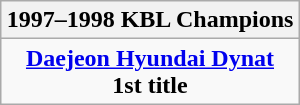<table class=wikitable style="text-align:center; margin:auto">
<tr>
<th>1997–1998 KBL Champions</th>
</tr>
<tr>
<td><strong><a href='#'>Daejeon Hyundai Dynat</a></strong><br><strong>1st title</strong></td>
</tr>
</table>
